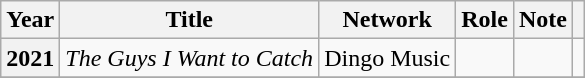<table class="wikitable plainrowheaders sortable nowrap">
<tr>
<th scope="col">Year</th>
<th scope="col">Title</th>
<th scope="col">Network</th>
<th scope="col">Role</th>
<th scope="col">Note</th>
<th scope="col" class="unsortable"></th>
</tr>
<tr>
<th scope="row">2021</th>
<td><em>The Guys I Want to Catch</em></td>
<td>Dingo Music</td>
<td></td>
<td></td>
<td></td>
</tr>
<tr>
</tr>
</table>
